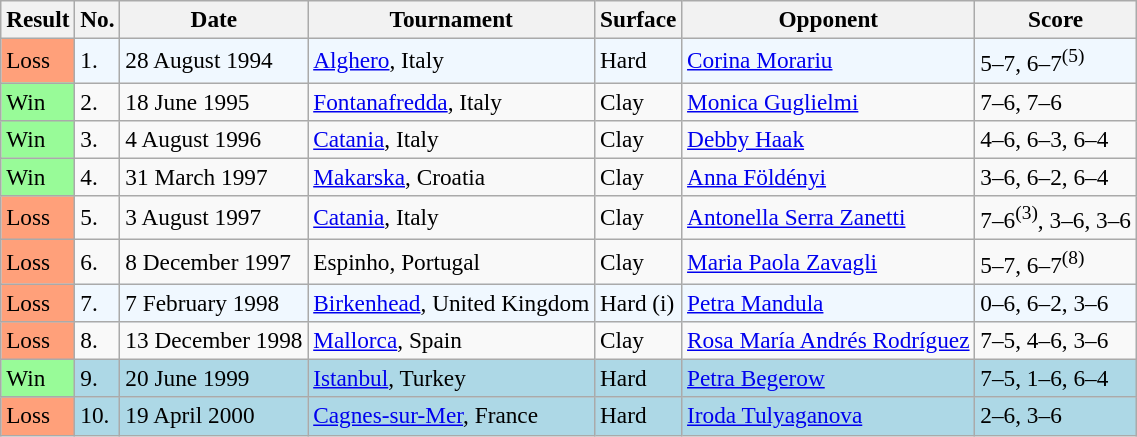<table class="sortable wikitable" style=font-size:97%>
<tr>
<th>Result</th>
<th>No.</th>
<th>Date</th>
<th>Tournament</th>
<th>Surface</th>
<th>Opponent</th>
<th>Score</th>
</tr>
<tr style="background:#f0f8ff;">
<td style="background:#ffa07a;">Loss</td>
<td>1.</td>
<td>28 August 1994</td>
<td><a href='#'>Alghero</a>, Italy</td>
<td>Hard</td>
<td> <a href='#'>Corina Morariu</a></td>
<td>5–7, 6–7<sup>(5)</sup></td>
</tr>
<tr>
<td style="background:#98fb98;">Win</td>
<td>2.</td>
<td>18 June 1995</td>
<td><a href='#'>Fontanafredda</a>, Italy</td>
<td>Clay</td>
<td> <a href='#'>Monica Guglielmi</a></td>
<td>7–6, 7–6</td>
</tr>
<tr>
<td style="background:#98fb98;">Win</td>
<td>3.</td>
<td>4 August 1996</td>
<td><a href='#'>Catania</a>, Italy</td>
<td>Clay</td>
<td> <a href='#'>Debby Haak</a></td>
<td>4–6, 6–3, 6–4</td>
</tr>
<tr>
<td style="background:#98fb98;">Win</td>
<td>4.</td>
<td>31 March 1997</td>
<td><a href='#'>Makarska</a>, Croatia</td>
<td>Clay</td>
<td> <a href='#'>Anna Földényi</a></td>
<td>3–6, 6–2, 6–4</td>
</tr>
<tr>
<td style="background:#ffa07a;">Loss</td>
<td>5.</td>
<td>3 August 1997</td>
<td><a href='#'>Catania</a>, Italy</td>
<td>Clay</td>
<td> <a href='#'>Antonella Serra Zanetti</a></td>
<td>7–6<sup>(3)</sup>, 3–6, 3–6</td>
</tr>
<tr>
<td style="background:#ffa07a;">Loss</td>
<td>6.</td>
<td>8 December 1997</td>
<td>Espinho, Portugal</td>
<td>Clay</td>
<td> <a href='#'>Maria Paola Zavagli</a></td>
<td>5–7, 6–7<sup>(8)</sup></td>
</tr>
<tr style="background:#f0f8ff;">
<td style="background:#ffa07a;">Loss</td>
<td>7.</td>
<td>7 February 1998</td>
<td><a href='#'>Birkenhead</a>, United Kingdom</td>
<td>Hard (i)</td>
<td> <a href='#'>Petra Mandula</a></td>
<td>0–6, 6–2, 3–6</td>
</tr>
<tr>
<td style="background:#ffa07a;">Loss</td>
<td>8.</td>
<td>13 December 1998</td>
<td><a href='#'>Mallorca</a>, Spain</td>
<td>Clay</td>
<td> <a href='#'>Rosa María Andrés Rodríguez</a></td>
<td>7–5, 4–6, 3–6</td>
</tr>
<tr style="background:lightblue;">
<td style="background:#98fb98;">Win</td>
<td>9.</td>
<td>20 June 1999</td>
<td><a href='#'>Istanbul</a>, Turkey</td>
<td>Hard</td>
<td> <a href='#'>Petra Begerow</a></td>
<td>7–5, 1–6, 6–4</td>
</tr>
<tr style="background:lightblue;">
<td style="background:#ffa07a;">Loss</td>
<td>10.</td>
<td>19 April 2000</td>
<td><a href='#'>Cagnes-sur-Mer</a>, France</td>
<td>Hard</td>
<td> <a href='#'>Iroda Tulyaganova</a></td>
<td>2–6, 3–6</td>
</tr>
</table>
